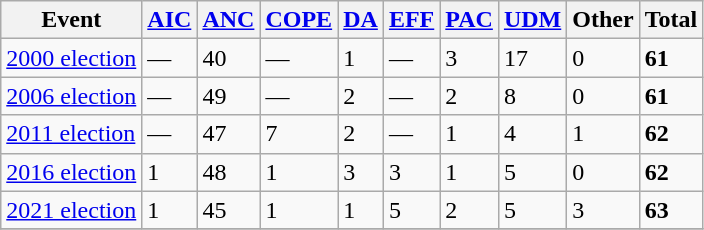<table class="wikitable">
<tr>
<th>Event</th>
<th><a href='#'>AIC</a></th>
<th><a href='#'>ANC</a></th>
<th><a href='#'>COPE</a></th>
<th><a href='#'>DA</a></th>
<th><a href='#'>EFF</a></th>
<th><a href='#'>PAC</a></th>
<th><a href='#'>UDM</a></th>
<th>Other</th>
<th>Total</th>
</tr>
<tr>
<td><a href='#'>2000 election</a></td>
<td>—</td>
<td>40</td>
<td>—</td>
<td>1</td>
<td>—</td>
<td>3</td>
<td>17</td>
<td>0</td>
<td><strong>61</strong></td>
</tr>
<tr>
<td><a href='#'>2006 election</a></td>
<td>—</td>
<td>49</td>
<td>—</td>
<td>2</td>
<td>—</td>
<td>2</td>
<td>8</td>
<td>0</td>
<td><strong>61</strong></td>
</tr>
<tr>
<td><a href='#'>2011 election</a></td>
<td>—</td>
<td>47</td>
<td>7</td>
<td>2</td>
<td>—</td>
<td>1</td>
<td>4</td>
<td>1</td>
<td><strong>62</strong></td>
</tr>
<tr>
<td><a href='#'>2016 election</a></td>
<td>1</td>
<td>48</td>
<td>1</td>
<td>3</td>
<td>3</td>
<td>1</td>
<td>5</td>
<td>0</td>
<td><strong>62</strong></td>
</tr>
<tr>
<td><a href='#'>2021 election</a></td>
<td>1</td>
<td>45</td>
<td>1</td>
<td>1</td>
<td>5</td>
<td>2</td>
<td>5</td>
<td>3</td>
<td><strong>63</strong></td>
</tr>
<tr>
</tr>
</table>
